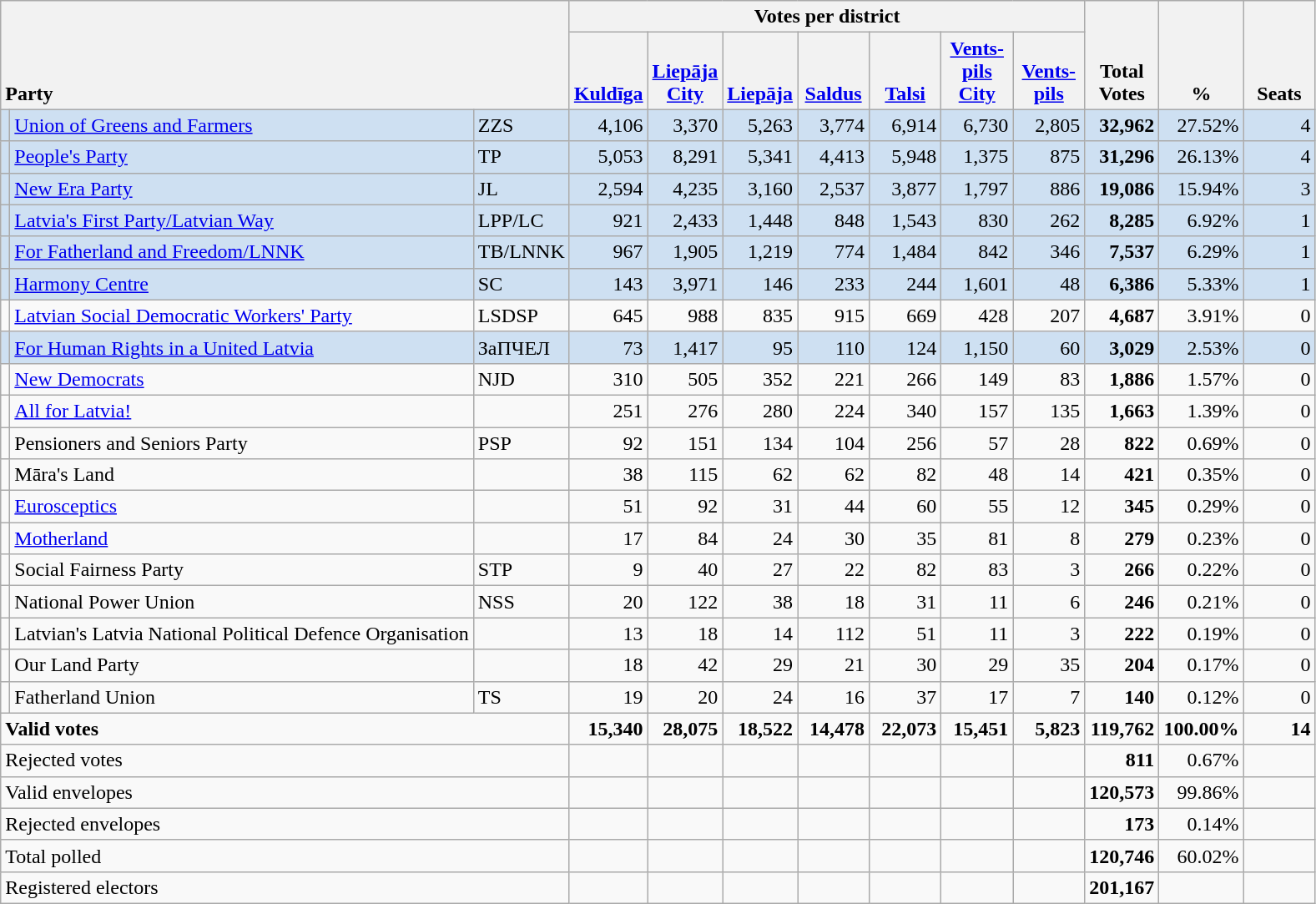<table class="wikitable" border="1" style="text-align:right;">
<tr>
<th style="text-align:left;" valign=bottom rowspan=2 colspan=3>Party</th>
<th colspan=7>Votes per district</th>
<th align=center valign=bottom rowspan=2 width="50">Total Votes</th>
<th align=center valign=bottom rowspan=2 width="50">%</th>
<th align=center valign=bottom rowspan=2 width="50">Seats</th>
</tr>
<tr>
<th align=center valign=bottom width="50"><a href='#'>Kuldīga</a></th>
<th align=center valign=bottom width="50"><a href='#'>Liepāja City</a></th>
<th align=center valign=bottom width="50"><a href='#'>Liepāja</a></th>
<th align=center valign=bottom width="50"><a href='#'>Saldus</a></th>
<th align=center valign=bottom width="50"><a href='#'>Talsi</a></th>
<th align=center valign=bottom width="50"><a href='#'>Vents- pils City</a></th>
<th align=center valign=bottom width="50"><a href='#'>Vents- pils</a></th>
</tr>
<tr style="background:#CEE0F2;">
<td></td>
<td align=left><a href='#'>Union of Greens and Farmers</a></td>
<td align=left>ZZS</td>
<td>4,106</td>
<td>3,370</td>
<td>5,263</td>
<td>3,774</td>
<td>6,914</td>
<td>6,730</td>
<td>2,805</td>
<td><strong>32,962</strong></td>
<td>27.52%</td>
<td>4</td>
</tr>
<tr style="background:#CEE0F2;">
<td></td>
<td align=left><a href='#'>People's Party</a></td>
<td align=left>TP</td>
<td>5,053</td>
<td>8,291</td>
<td>5,341</td>
<td>4,413</td>
<td>5,948</td>
<td>1,375</td>
<td>875</td>
<td><strong>31,296</strong></td>
<td>26.13%</td>
<td>4</td>
</tr>
<tr style="background:#CEE0F2;">
<td></td>
<td align=left><a href='#'>New Era Party</a></td>
<td align=left>JL</td>
<td>2,594</td>
<td>4,235</td>
<td>3,160</td>
<td>2,537</td>
<td>3,877</td>
<td>1,797</td>
<td>886</td>
<td><strong>19,086</strong></td>
<td>15.94%</td>
<td>3</td>
</tr>
<tr style="background:#CEE0F2;">
<td></td>
<td align=left><a href='#'>Latvia's First Party/Latvian Way</a></td>
<td align=left>LPP/LC</td>
<td>921</td>
<td>2,433</td>
<td>1,448</td>
<td>848</td>
<td>1,543</td>
<td>830</td>
<td>262</td>
<td><strong>8,285</strong></td>
<td>6.92%</td>
<td>1</td>
</tr>
<tr style="background:#CEE0F2;">
<td></td>
<td align=left><a href='#'>For Fatherland and Freedom/LNNK</a></td>
<td align=left>TB/LNNK</td>
<td>967</td>
<td>1,905</td>
<td>1,219</td>
<td>774</td>
<td>1,484</td>
<td>842</td>
<td>346</td>
<td><strong>7,537</strong></td>
<td>6.29%</td>
<td>1</td>
</tr>
<tr style="background:#CEE0F2;">
<td></td>
<td align=left><a href='#'>Harmony Centre</a></td>
<td align=left>SC</td>
<td>143</td>
<td>3,971</td>
<td>146</td>
<td>233</td>
<td>244</td>
<td>1,601</td>
<td>48</td>
<td><strong>6,386</strong></td>
<td>5.33%</td>
<td>1</td>
</tr>
<tr>
<td></td>
<td align=left style="white-space: nowrap;"><a href='#'>Latvian Social Democratic Workers' Party</a></td>
<td align=left>LSDSP</td>
<td>645</td>
<td>988</td>
<td>835</td>
<td>915</td>
<td>669</td>
<td>428</td>
<td>207</td>
<td><strong>4,687</strong></td>
<td>3.91%</td>
<td>0</td>
</tr>
<tr style="background:#CEE0F2;">
<td></td>
<td align=left><a href='#'>For Human Rights in a United Latvia</a></td>
<td align=left>ЗаПЧЕЛ</td>
<td>73</td>
<td>1,417</td>
<td>95</td>
<td>110</td>
<td>124</td>
<td>1,150</td>
<td>60</td>
<td><strong>3,029</strong></td>
<td>2.53%</td>
<td>0</td>
</tr>
<tr>
<td></td>
<td align=left><a href='#'>New Democrats</a></td>
<td align=left>NJD</td>
<td>310</td>
<td>505</td>
<td>352</td>
<td>221</td>
<td>266</td>
<td>149</td>
<td>83</td>
<td><strong>1,886</strong></td>
<td>1.57%</td>
<td>0</td>
</tr>
<tr>
<td></td>
<td align=left><a href='#'>All for Latvia!</a></td>
<td align=left></td>
<td>251</td>
<td>276</td>
<td>280</td>
<td>224</td>
<td>340</td>
<td>157</td>
<td>135</td>
<td><strong>1,663</strong></td>
<td>1.39%</td>
<td>0</td>
</tr>
<tr>
<td></td>
<td align=left>Pensioners and Seniors Party</td>
<td align=left>PSP</td>
<td>92</td>
<td>151</td>
<td>134</td>
<td>104</td>
<td>256</td>
<td>57</td>
<td>28</td>
<td><strong>822</strong></td>
<td>0.69%</td>
<td>0</td>
</tr>
<tr>
<td></td>
<td align=left>Māra's Land</td>
<td align=left></td>
<td>38</td>
<td>115</td>
<td>62</td>
<td>62</td>
<td>82</td>
<td>48</td>
<td>14</td>
<td><strong>421</strong></td>
<td>0.35%</td>
<td>0</td>
</tr>
<tr>
<td></td>
<td align=left><a href='#'>Eurosceptics</a></td>
<td align=left></td>
<td>51</td>
<td>92</td>
<td>31</td>
<td>44</td>
<td>60</td>
<td>55</td>
<td>12</td>
<td><strong>345</strong></td>
<td>0.29%</td>
<td>0</td>
</tr>
<tr>
<td></td>
<td align=left><a href='#'>Motherland</a></td>
<td align=left></td>
<td>17</td>
<td>84</td>
<td>24</td>
<td>30</td>
<td>35</td>
<td>81</td>
<td>8</td>
<td><strong>279</strong></td>
<td>0.23%</td>
<td>0</td>
</tr>
<tr>
<td></td>
<td align=left>Social Fairness Party</td>
<td align=left>STP</td>
<td>9</td>
<td>40</td>
<td>27</td>
<td>22</td>
<td>82</td>
<td>83</td>
<td>3</td>
<td><strong>266</strong></td>
<td>0.22%</td>
<td>0</td>
</tr>
<tr>
<td></td>
<td align=left>National Power Union</td>
<td align=left>NSS</td>
<td>20</td>
<td>122</td>
<td>38</td>
<td>18</td>
<td>31</td>
<td>11</td>
<td>6</td>
<td><strong>246</strong></td>
<td>0.21%</td>
<td>0</td>
</tr>
<tr>
<td></td>
<td align=left>Latvian's Latvia National Political Defence Organisation</td>
<td align=left></td>
<td>13</td>
<td>18</td>
<td>14</td>
<td>112</td>
<td>51</td>
<td>11</td>
<td>3</td>
<td><strong>222</strong></td>
<td>0.19%</td>
<td>0</td>
</tr>
<tr>
<td></td>
<td align=left>Our Land Party</td>
<td align=left></td>
<td>18</td>
<td>42</td>
<td>29</td>
<td>21</td>
<td>30</td>
<td>29</td>
<td>35</td>
<td><strong>204</strong></td>
<td>0.17%</td>
<td>0</td>
</tr>
<tr>
<td></td>
<td align=left>Fatherland Union</td>
<td align=left>TS</td>
<td>19</td>
<td>20</td>
<td>24</td>
<td>16</td>
<td>37</td>
<td>17</td>
<td>7</td>
<td><strong>140</strong></td>
<td>0.12%</td>
<td>0</td>
</tr>
<tr style="font-weight:bold">
<td align=left colspan=3>Valid votes</td>
<td>15,340</td>
<td>28,075</td>
<td>18,522</td>
<td>14,478</td>
<td>22,073</td>
<td>15,451</td>
<td>5,823</td>
<td>119,762</td>
<td>100.00%</td>
<td>14</td>
</tr>
<tr>
<td align=left colspan=3>Rejected votes</td>
<td></td>
<td></td>
<td></td>
<td></td>
<td></td>
<td></td>
<td></td>
<td><strong>811</strong></td>
<td>0.67%</td>
<td></td>
</tr>
<tr>
<td align=left colspan=3>Valid envelopes</td>
<td></td>
<td></td>
<td></td>
<td></td>
<td></td>
<td></td>
<td></td>
<td><strong>120,573</strong></td>
<td>99.86%</td>
<td></td>
</tr>
<tr>
<td align=left colspan=3>Rejected envelopes</td>
<td></td>
<td></td>
<td></td>
<td></td>
<td></td>
<td></td>
<td></td>
<td><strong>173</strong></td>
<td>0.14%</td>
<td></td>
</tr>
<tr>
<td align=left colspan=3>Total polled</td>
<td></td>
<td></td>
<td></td>
<td></td>
<td></td>
<td></td>
<td></td>
<td><strong>120,746</strong></td>
<td>60.02%</td>
<td></td>
</tr>
<tr>
<td align=left colspan=3>Registered electors</td>
<td></td>
<td></td>
<td></td>
<td></td>
<td></td>
<td></td>
<td></td>
<td><strong>201,167</strong></td>
<td></td>
<td></td>
</tr>
</table>
